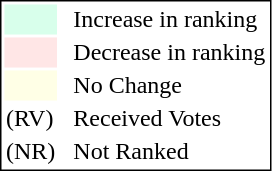<table style="border:1px solid black;">
<tr>
<td style="background:#D8FFEB; width:20px;"></td>
<td> </td>
<td>Increase in ranking</td>
</tr>
<tr>
<td style="background:#FFE6E6; width:20px;"></td>
<td> </td>
<td>Decrease in ranking</td>
</tr>
<tr>
<td style="background:#FFFFE6; width:20px;"></td>
<td> </td>
<td>No Change</td>
</tr>
<tr>
<td>(RV)</td>
<td> </td>
<td>Received Votes</td>
</tr>
<tr>
<td>(NR)</td>
<td> </td>
<td>Not Ranked</td>
</tr>
</table>
